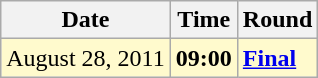<table class="wikitable">
<tr>
<th>Date</th>
<th>Time</th>
<th>Round</th>
</tr>
<tr style=background:lemonchiffon>
<td>August 28, 2011</td>
<td><strong>09:00</strong></td>
<td><strong><a href='#'>Final</a></strong></td>
</tr>
</table>
